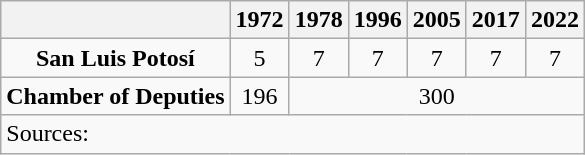<table class="wikitable" style="text-align: center">
<tr>
<th></th>
<th>1972</th>
<th>1978</th>
<th>1996</th>
<th>2005</th>
<th>2017</th>
<th>2022</th>
</tr>
<tr>
<td><strong>San Luis Potosí</strong></td>
<td>5</td>
<td>7</td>
<td>7</td>
<td>7</td>
<td>7</td>
<td>7</td>
</tr>
<tr>
<td><strong>Chamber of Deputies</strong></td>
<td>196</td>
<td colspan=5>300</td>
</tr>
<tr>
<td colspan=7 style="text-align: left">Sources: </td>
</tr>
</table>
